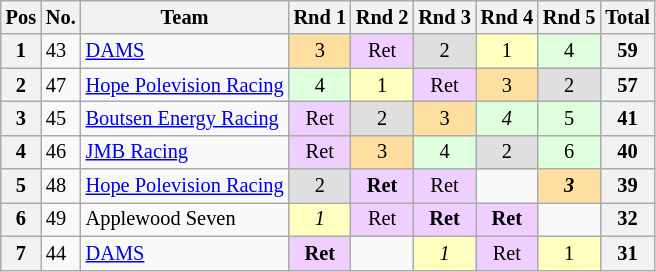<table class="wikitable" style="font-size: 85%;">
<tr>
<th>Pos</th>
<th>No.</th>
<th>Team</th>
<th>Rnd 1</th>
<th>Rnd 2</th>
<th>Rnd 3</th>
<th>Rnd 4</th>
<th>Rnd 5</th>
<th>Total</th>
</tr>
<tr>
<th>1</th>
<td>43</td>
<td> <a href='#'>DAMS</a></td>
<td align="center" style="background:#FFDF9F;">3</td>
<td align="center" style="background:#EFCFFF;">Ret</td>
<td align="center" style="background:#DFDFDF;">2</td>
<td align="center" style="background:#FFFFBF;">1</td>
<td align="center" style="background:#DFFFDF;">4</td>
<th align="center">59</th>
</tr>
<tr>
<th>2</th>
<td>47</td>
<td> <a href='#'>Hope Polevision Racing</a></td>
<td align="center" style="background:#DFFFDF;">4</td>
<td align="center" style="background:#FFFFBF;">1</td>
<td align="center" style="background:#EFCFFF;">Ret</td>
<td align="center" style="background:#FFDF9F;">3</td>
<td align="center" style="background:#DFDFDF;">2</td>
<th align="center">57</th>
</tr>
<tr>
<th>3</th>
<td>45</td>
<td> <a href='#'>Boutsen Energy Racing</a></td>
<td align="center" style="background:#EFCFFF;">Ret</td>
<td align="center" style="background:#DFDFDF;">2</td>
<td align="center" style="background:#FFDF9F;">3</td>
<td align="center" style="background:#DFFFDF;"><em>4</em></td>
<td align="center" style="background:#DFFFDF;">5</td>
<th align="center">41</th>
</tr>
<tr>
<th>4</th>
<td>46</td>
<td> <a href='#'>JMB Racing</a></td>
<td align="center" style="background:#EFCFFF;">Ret</td>
<td align="center" style="background:#FFDF9F;">3</td>
<td align="center" style="background:#DFFFDF;">4</td>
<td align="center" style="background:#DFDFDF;">2</td>
<td align="center" style="background:#DFFFDF;">6</td>
<th align="center">40</th>
</tr>
<tr>
<th>5</th>
<td>48</td>
<td> <a href='#'>Hope Polevision Racing</a></td>
<td align="center" style="background:#DFDFDF;">2</td>
<td align="center" style="background:#EFCFFF;"><strong>Ret</strong></td>
<td align="center" style="background:#EFCFFF;">Ret</td>
<td></td>
<td align="center" style="background:#FFDF9F;"><strong><em>3</em></strong></td>
<th align="center">39</th>
</tr>
<tr>
<th>6</th>
<td>49</td>
<td> Applewood Seven</td>
<td align="center" style="background:#FFFFBF;"><em>1</em></td>
<td align="center" style="background:#EFCFFF;">Ret</td>
<td align="center" style="background:#EFCFFF;"><strong>Ret</strong></td>
<td align="center" style="background:#EFCFFF;"><strong>Ret</strong></td>
<td></td>
<th align="center">32</th>
</tr>
<tr>
<th>7</th>
<td>44</td>
<td> <a href='#'>DAMS</a></td>
<td align="center" style="background:#EFCFFF;"><strong>Ret</strong></td>
<td></td>
<td align="center" style="background:#FFFFBF;"><em>1</em></td>
<td align="center" style="background:#EFCFFF;">Ret</td>
<td align="center" style="background:#FFFFBF;">1</td>
<th align="center">31</th>
</tr>
</table>
